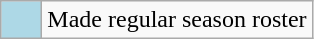<table class=wikitable>
<tr>
<td style="background:#ADD8E6; width:20px; em"></td>
<td>Made regular season roster</td>
</tr>
</table>
